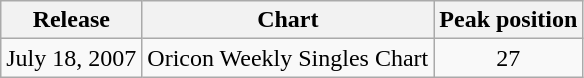<table class="wikitable">
<tr>
<th align="left">Release</th>
<th align="left">Chart</th>
<th align="left">Peak position</th>
</tr>
<tr>
<td align="left">July 18, 2007</td>
<td align="left">Oricon Weekly Singles Chart</td>
<td align="center">27</td>
</tr>
</table>
